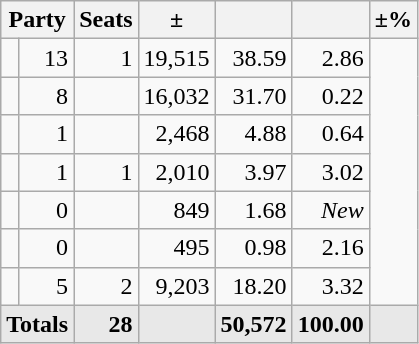<table class=wikitable>
<tr>
<th colspan=2 align=center>Party</th>
<th>Seats</th>
<th>±</th>
<th></th>
<th></th>
<th valign=top>±%</th>
</tr>
<tr>
<td></td>
<td align=right>13</td>
<td align=right>1</td>
<td align=right>19,515</td>
<td align=right>38.59</td>
<td align=right>2.86</td>
</tr>
<tr>
<td></td>
<td align=right>8</td>
<td align=right></td>
<td align=right>16,032</td>
<td align=right>31.70</td>
<td align=right>0.22</td>
</tr>
<tr>
<td></td>
<td align=right>1</td>
<td align=right></td>
<td align=right>2,468</td>
<td align=right>4.88</td>
<td align=right>0.64</td>
</tr>
<tr>
<td></td>
<td align=right>1</td>
<td align=right> 1</td>
<td align=right>2,010</td>
<td align=right>3.97</td>
<td align=right>3.02</td>
</tr>
<tr>
<td></td>
<td align=right>0</td>
<td align=right></td>
<td align=right>849</td>
<td align=right>1.68</td>
<td align=right><em>New</em></td>
</tr>
<tr>
<td></td>
<td align=right>0</td>
<td align=right></td>
<td align=right>495</td>
<td align=right>0.98</td>
<td align=right>2.16</td>
</tr>
<tr>
<td></td>
<td align=right>5</td>
<td align=right>2</td>
<td align=right>9,203</td>
<td align=right>18.20</td>
<td align=right>3.32</td>
</tr>
<tr style="font-weight:bold; background:rgb(232,232,232);">
<td colspan=2 align=center>Totals</td>
<td align=right>28</td>
<td align=right></td>
<td align=right>50,572</td>
<td align=center>100.00</td>
<td align=right></td>
</tr>
</table>
